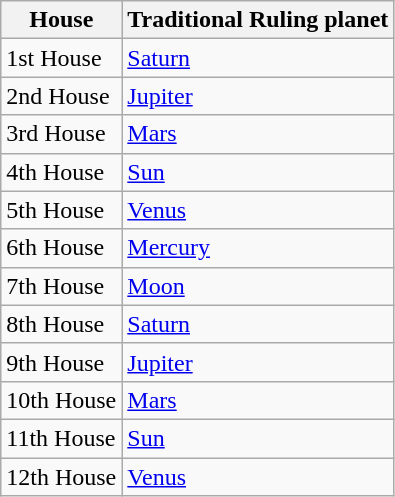<table class="wikitable">
<tr>
<th>House</th>
<th>Traditional Ruling planet</th>
</tr>
<tr>
<td>1st House</td>
<td><a href='#'>Saturn</a></td>
</tr>
<tr>
<td>2nd House</td>
<td><a href='#'>Jupiter</a></td>
</tr>
<tr>
<td>3rd House</td>
<td><a href='#'>Mars</a></td>
</tr>
<tr>
<td>4th House</td>
<td><a href='#'>Sun</a></td>
</tr>
<tr>
<td>5th House</td>
<td><a href='#'>Venus</a></td>
</tr>
<tr>
<td>6th House</td>
<td><a href='#'>Mercury</a></td>
</tr>
<tr>
<td>7th House</td>
<td><a href='#'>Moon</a></td>
</tr>
<tr>
<td>8th House</td>
<td><a href='#'>Saturn</a></td>
</tr>
<tr>
<td>9th House</td>
<td><a href='#'>Jupiter</a></td>
</tr>
<tr>
<td>10th House</td>
<td><a href='#'>Mars</a></td>
</tr>
<tr>
<td>11th House</td>
<td><a href='#'>Sun</a></td>
</tr>
<tr>
<td>12th House</td>
<td><a href='#'>Venus</a></td>
</tr>
</table>
